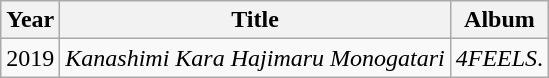<table class="wikitable">
<tr>
<th>Year</th>
<th>Title</th>
<th>Album</th>
</tr>
<tr>
<td>2019</td>
<td><em>Kanashimi Kara Hajimaru Monogatari</em></td>
<td><em>4FEELS</em>.</td>
</tr>
</table>
